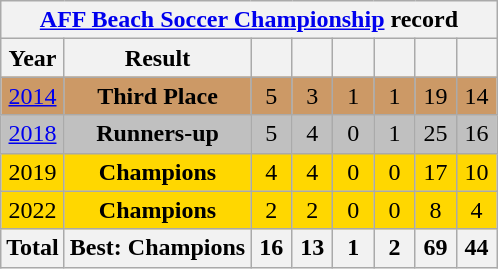<table class="wikitable" style="text-align: center;">
<tr>
<th colspan="8"><a href='#'>AFF Beach Soccer Championship</a> record</th>
</tr>
<tr>
<th>Year</th>
<th>Result</th>
<th width=20></th>
<th width=20></th>
<th width=20></th>
<th width=20></th>
<th width=20></th>
<th width=20></th>
</tr>
<tr bgcolor=#cc9966>
<td> <a href='#'>2014</a></td>
<td><strong>Third Place</strong></td>
<td>5</td>
<td>3</td>
<td>1</td>
<td>1</td>
<td>19</td>
<td>14</td>
</tr>
<tr bgcolor="silver">
<td> <a href='#'>2018</a></td>
<td><strong>Runners-up</strong></td>
<td>5</td>
<td>4</td>
<td>0</td>
<td>1</td>
<td>25</td>
<td>16</td>
</tr>
<tr bgcolor="gold">
<td> 2019</td>
<td><strong>Champions</strong></td>
<td>4</td>
<td>4</td>
<td>0</td>
<td>0</td>
<td>17</td>
<td>10</td>
</tr>
<tr bgcolor="gold">
<td> 2022</td>
<td><strong>Champions</strong></td>
<td>2</td>
<td>2</td>
<td>0</td>
<td>0</td>
<td>8</td>
<td>4</td>
</tr>
<tr>
<th>Total</th>
<th>Best: <strong>Champions</strong></th>
<th>16</th>
<th>13</th>
<th>1</th>
<th>2</th>
<th>69</th>
<th>44</th>
</tr>
</table>
